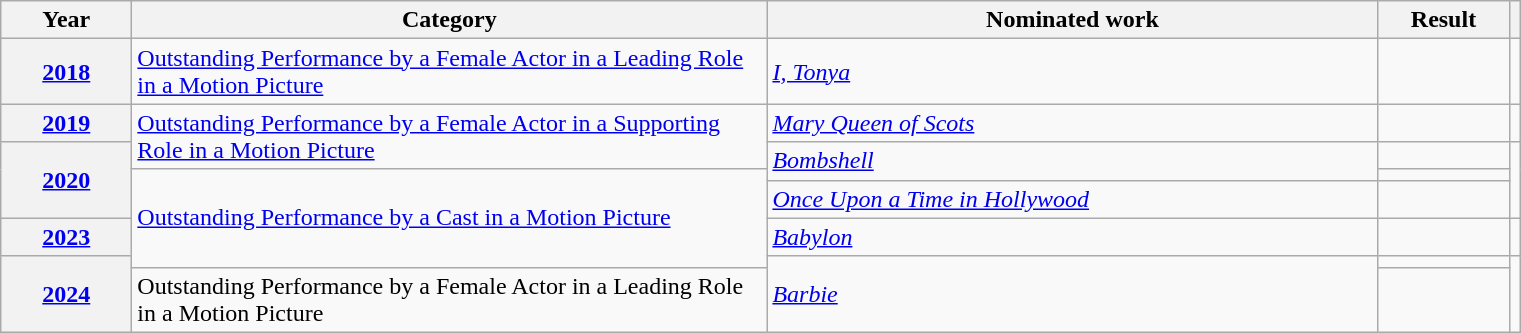<table class=wikitable>
<tr>
<th scope="col" style="width:5em;">Year</th>
<th scope="col" style="width:26em;">Category</th>
<th scope="col" style="width:25em;">Nominated work</th>
<th scope="col" style="width:5em;">Result</th>
<th scope="col"></th>
</tr>
<tr>
<th Scope=row, style="text-align:center;"><a href='#'>2018</a></th>
<td><a href='#'>Outstanding Performance by a Female Actor in a Leading Role in a Motion Picture</a></td>
<td><em><a href='#'>I, Tonya</a></em></td>
<td></td>
<td style="text-align:center;"></td>
</tr>
<tr>
<th scope="row"><a href='#'>2019</a></th>
<td rowspan="2"><a href='#'>Outstanding Performance by a Female Actor in a Supporting Role in a Motion Picture</a></td>
<td><em><a href='#'>Mary Queen of Scots</a></em></td>
<td></td>
<td style="text-align:center;"></td>
</tr>
<tr>
<th scope="row" rowspan="3"><a href='#'>2020</a></th>
<td rowspan="2"><em><a href='#'>Bombshell</a></em></td>
<td></td>
<td style="text-align:center;" rowspan="3"></td>
</tr>
<tr>
<td rowspan="4"><a href='#'>Outstanding Performance by a Cast in a Motion Picture</a></td>
<td></td>
</tr>
<tr>
<td><em><a href='#'>Once Upon a Time in Hollywood</a></em></td>
<td></td>
</tr>
<tr>
<th scope="row"><a href='#'>2023</a></th>
<td><em><a href='#'>Babylon</a></em></td>
<td></td>
<td style="text-align:center;"></td>
</tr>
<tr>
<th scope="row" rowspan="2"><a href='#'>2024</a></th>
<td rowspan="2"><em><a href='#'>Barbie</a></em></td>
<td></td>
<td style="text-align:center;" rowspan="2"></td>
</tr>
<tr>
<td>Outstanding Performance by a Female Actor in a Leading Role in a Motion Picture</td>
<td></td>
</tr>
</table>
